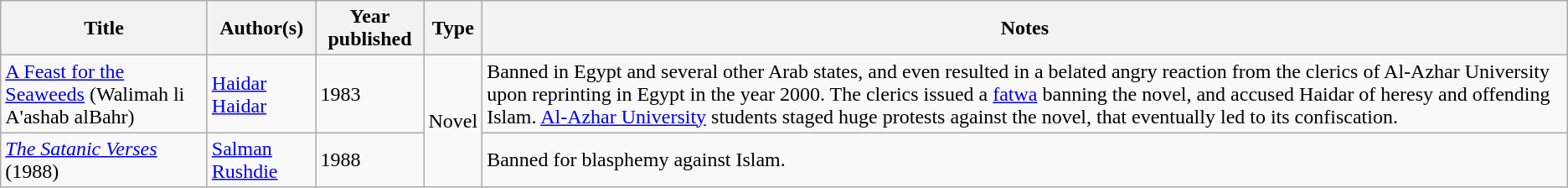<table class="wikitable sortable">
<tr>
<th>Title</th>
<th>Author(s)</th>
<th>Year published</th>
<th>Type</th>
<th class="unsortable">Notes</th>
</tr>
<tr>
<td><a href='#'>A Feast for the Seaweeds</a> (Walimah li A'ashab alBahr)</td>
<td><a href='#'>Haidar Haidar</a></td>
<td>1983</td>
<td rowspan="2">Novel</td>
<td>Banned in Egypt and several other Arab states, and even resulted in a belated angry reaction from the clerics of Al-Azhar University upon reprinting in Egypt in the year 2000. The clerics issued a <a href='#'>fatwa</a> banning the novel, and accused Haidar of heresy and offending Islam. <a href='#'>Al-Azhar University</a> students staged huge protests against the novel, that eventually led to its confiscation.</td>
</tr>
<tr>
<td><em><a href='#'>The Satanic Verses</a></em> (1988)</td>
<td><a href='#'>Salman Rushdie</a></td>
<td>1988</td>
<td>Banned for blasphemy against Islam.</td>
</tr>
</table>
